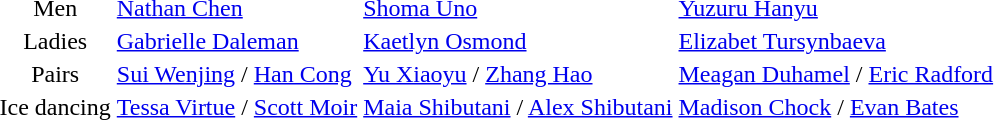<table>
<tr>
<td style="text-align: center;">Men</td>
<td> <a href='#'>Nathan Chen</a></td>
<td> <a href='#'>Shoma Uno</a></td>
<td> <a href='#'>Yuzuru Hanyu</a></td>
</tr>
<tr>
<td style="text-align: center;">Ladies</td>
<td> <a href='#'>Gabrielle Daleman</a></td>
<td> <a href='#'>Kaetlyn Osmond</a></td>
<td> <a href='#'>Elizabet Tursynbaeva</a></td>
</tr>
<tr>
<td style="text-align: center;">Pairs</td>
<td> <a href='#'>Sui Wenjing</a> / <a href='#'>Han Cong</a></td>
<td> <a href='#'>Yu Xiaoyu</a> / <a href='#'>Zhang Hao</a></td>
<td> <a href='#'>Meagan Duhamel</a> / <a href='#'>Eric Radford</a></td>
</tr>
<tr>
<td style="text-align: center;">Ice dancing</td>
<td> <a href='#'>Tessa Virtue</a> / <a href='#'>Scott Moir</a></td>
<td> <a href='#'>Maia Shibutani</a> / <a href='#'>Alex Shibutani</a></td>
<td> <a href='#'>Madison Chock</a> / <a href='#'>Evan Bates</a></td>
</tr>
</table>
